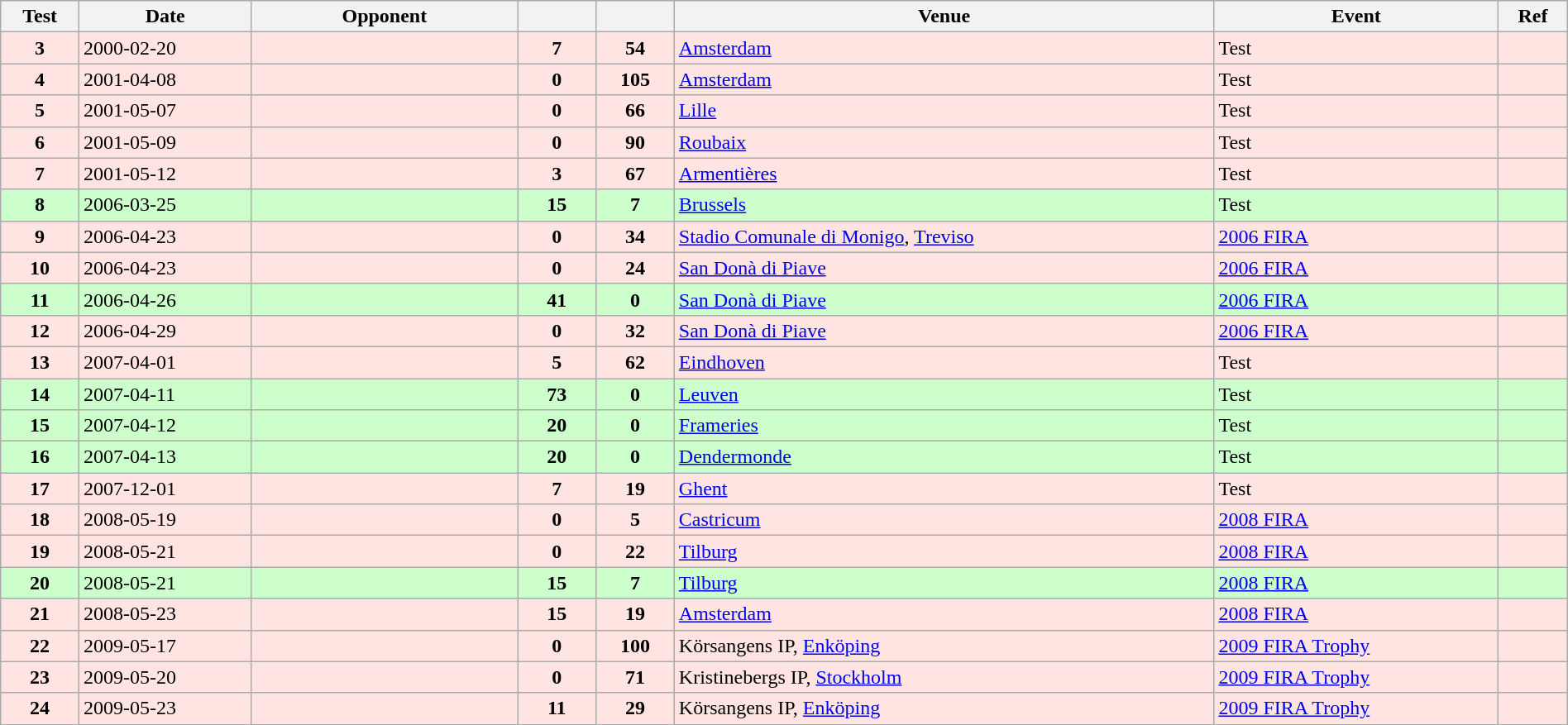<table class="wikitable sortable" style="width:100%">
<tr>
<th style="width:5%">Test</th>
<th style="width:11%">Date</th>
<th style="width:17%">Opponent</th>
<th style="width:5%"></th>
<th style="width:5%"></th>
<th>Venue</th>
<th>Event</th>
<th>Ref</th>
</tr>
<tr bgcolor="FFE4E1">
<td align="center"><strong>3</strong></td>
<td>2000-02-20</td>
<td></td>
<td align="center"><strong>7</strong></td>
<td align="center"><strong>54</strong></td>
<td><a href='#'>Amsterdam</a></td>
<td>Test</td>
<td></td>
</tr>
<tr bgcolor="FFE4E1">
<td align="center"><strong>4</strong></td>
<td>2001-04-08</td>
<td></td>
<td align="center"><strong>0</strong></td>
<td align="center"><strong>105</strong></td>
<td><a href='#'>Amsterdam</a></td>
<td>Test</td>
<td></td>
</tr>
<tr bgcolor="FFE4E1">
<td align="center"><strong>5</strong></td>
<td>2001-05-07</td>
<td></td>
<td align="center"><strong>0</strong></td>
<td align="center"><strong>66</strong></td>
<td><a href='#'>Lille</a></td>
<td>Test</td>
<td></td>
</tr>
<tr bgcolor="FFE4E1">
<td align="center"><strong>6</strong></td>
<td>2001-05-09</td>
<td></td>
<td align="center"><strong>0</strong></td>
<td align="center"><strong>90</strong></td>
<td><a href='#'>Roubaix</a></td>
<td>Test</td>
<td></td>
</tr>
<tr bgcolor="FFE4E1">
<td align="center"><strong>7</strong></td>
<td>2001-05-12</td>
<td></td>
<td align="center"><strong>3</strong></td>
<td align="center"><strong>67</strong></td>
<td><a href='#'>Armentières</a></td>
<td>Test</td>
<td></td>
</tr>
<tr bgcolor="#ccffcc">
<td align="center"><strong>8</strong></td>
<td>2006-03-25</td>
<td></td>
<td align="center"><strong>15</strong></td>
<td align="center"><strong>7</strong></td>
<td><a href='#'>Brussels</a></td>
<td>Test</td>
<td></td>
</tr>
<tr bgcolor="FFE4E1">
<td align="center"><strong>9</strong></td>
<td>2006-04-23</td>
<td></td>
<td align="center"><strong>0</strong></td>
<td align="center"><strong>34</strong></td>
<td><a href='#'>Stadio Comunale di Monigo</a>, <a href='#'>Treviso</a></td>
<td><a href='#'>2006 FIRA</a></td>
<td></td>
</tr>
<tr bgcolor="FFE4E1">
<td align="center"><strong>10</strong></td>
<td>2006-04-23</td>
<td></td>
<td align="center"><strong>0</strong></td>
<td align="center"><strong>24</strong></td>
<td><a href='#'>San Donà di Piave</a></td>
<td><a href='#'>2006 FIRA</a></td>
<td></td>
</tr>
<tr bgcolor="#ccffcc">
<td align="center"><strong>11</strong></td>
<td>2006-04-26</td>
<td></td>
<td align="center"><strong>41</strong></td>
<td align="center"><strong>0</strong></td>
<td><a href='#'>San Donà di Piave</a></td>
<td><a href='#'>2006 FIRA</a></td>
<td></td>
</tr>
<tr bgcolor="FFE4E1">
<td align="center"><strong>12</strong></td>
<td>2006-04-29</td>
<td></td>
<td align="center"><strong>0</strong></td>
<td align="center"><strong>32</strong></td>
<td><a href='#'>San Donà di Piave</a></td>
<td><a href='#'>2006 FIRA</a></td>
<td></td>
</tr>
<tr bgcolor="FFE4E1">
<td align="center"><strong>13</strong></td>
<td>2007-04-01</td>
<td></td>
<td align="center"><strong>5</strong></td>
<td align="center"><strong>62</strong></td>
<td><a href='#'>Eindhoven</a></td>
<td>Test</td>
<td></td>
</tr>
<tr bgcolor="#ccffcc">
<td align="center"><strong>14</strong></td>
<td>2007-04-11</td>
<td></td>
<td align="center"><strong>73</strong></td>
<td align="center"><strong>0</strong></td>
<td><a href='#'>Leuven</a></td>
<td>Test</td>
<td></td>
</tr>
<tr bgcolor="#ccffcc">
<td align="center"><strong>15</strong></td>
<td>2007-04-12</td>
<td></td>
<td align="center"><strong>20</strong></td>
<td align="center"><strong>0</strong></td>
<td><a href='#'>Frameries</a></td>
<td>Test</td>
<td></td>
</tr>
<tr bgcolor="#ccffcc">
<td align="center"><strong>16</strong></td>
<td>2007-04-13</td>
<td></td>
<td align="center"><strong>20</strong></td>
<td align="center"><strong>0</strong></td>
<td><a href='#'>Dendermonde</a></td>
<td>Test</td>
<td></td>
</tr>
<tr bgcolor="FFE4E1">
<td align="center"><strong>17</strong></td>
<td>2007-12-01</td>
<td></td>
<td align="center"><strong>7</strong></td>
<td align="center"><strong>19</strong></td>
<td><a href='#'>Ghent</a></td>
<td>Test</td>
<td></td>
</tr>
<tr bgcolor="FFE4E1">
<td align="center"><strong>18</strong></td>
<td>2008-05-19</td>
<td></td>
<td align="center"><strong>0</strong></td>
<td align="center"><strong>5</strong></td>
<td><a href='#'>Castricum</a></td>
<td><a href='#'>2008 FIRA</a></td>
<td></td>
</tr>
<tr bgcolor="FFE4E1">
<td align="center"><strong>19</strong></td>
<td>2008-05-21</td>
<td></td>
<td align="center"><strong>0</strong></td>
<td align="center"><strong>22</strong></td>
<td><a href='#'>Tilburg</a></td>
<td><a href='#'>2008 FIRA</a></td>
<td></td>
</tr>
<tr bgcolor="#ccffcc">
<td align="center"><strong>20</strong></td>
<td>2008-05-21</td>
<td></td>
<td align="center"><strong>15</strong></td>
<td align="center"><strong>7</strong></td>
<td><a href='#'>Tilburg</a></td>
<td><a href='#'>2008 FIRA</a></td>
<td></td>
</tr>
<tr bgcolor="FFE4E1">
<td align="center"><strong>21</strong></td>
<td>2008-05-23</td>
<td></td>
<td align="center"><strong>15</strong></td>
<td align="center"><strong>19</strong></td>
<td><a href='#'>Amsterdam</a></td>
<td><a href='#'>2008 FIRA</a></td>
<td></td>
</tr>
<tr bgcolor="FFE4E1">
<td align="center"><strong>22</strong></td>
<td>2009-05-17</td>
<td></td>
<td align="center"><strong>0</strong></td>
<td align="center"><strong>100</strong></td>
<td>Körsangens IP, <a href='#'>Enköping</a></td>
<td><a href='#'>2009 FIRA Trophy</a></td>
<td></td>
</tr>
<tr bgcolor="FFE4E1">
<td align="center"><strong>23</strong></td>
<td>2009-05-20</td>
<td></td>
<td align="center"><strong>0</strong></td>
<td align="center"><strong>71</strong></td>
<td>Kristinebergs IP, <a href='#'>Stockholm</a></td>
<td><a href='#'>2009 FIRA Trophy</a></td>
<td></td>
</tr>
<tr bgcolor="FFE4E1">
<td align="center"><strong>24</strong></td>
<td>2009-05-23</td>
<td></td>
<td align="center"><strong>11</strong></td>
<td align="center"><strong>29</strong></td>
<td>Körsangens IP, <a href='#'>Enköping</a></td>
<td><a href='#'>2009 FIRA Trophy</a></td>
<td></td>
</tr>
</table>
